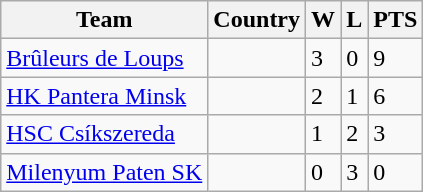<table class="wikitable">
<tr>
<th>Team</th>
<th>Country</th>
<th>W</th>
<th>L</th>
<th>PTS</th>
</tr>
<tr>
<td><a href='#'>Brûleurs de Loups</a></td>
<td></td>
<td>3</td>
<td>0</td>
<td>9</td>
</tr>
<tr>
<td><a href='#'>HK Pantera Minsk</a></td>
<td></td>
<td>2</td>
<td>1</td>
<td>6</td>
</tr>
<tr>
<td><a href='#'>HSC Csíkszereda</a></td>
<td></td>
<td>1</td>
<td>2</td>
<td>3</td>
</tr>
<tr>
<td><a href='#'>Milenyum Paten SK</a></td>
<td></td>
<td>0</td>
<td>3</td>
<td>0</td>
</tr>
</table>
